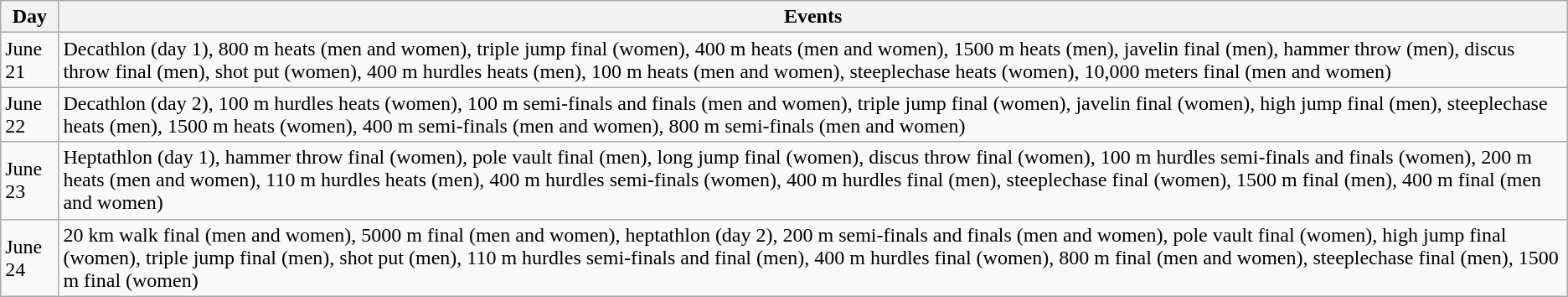<table class="wikitable sortable">
<tr>
<th>Day</th>
<th>Events</th>
</tr>
<tr>
<td>June 21</td>
<td>Decathlon (day 1), 800 m heats (men and women), triple jump final (women), 400 m heats (men and women), 1500 m heats (men), javelin final (men), hammer throw (men), discus throw final (men), shot put (women), 400 m hurdles heats (men), 100 m heats (men and women), steeplechase heats (women), 10,000 meters final (men and women)</td>
</tr>
<tr>
<td>June 22</td>
<td>Decathlon (day 2), 100 m hurdles heats (women), 100 m semi-finals and finals (men and women), triple jump final (women), javelin final (women), high jump final (men), steeplechase heats (men), 1500 m heats (women), 400 m semi-finals (men and women), 800 m semi-finals (men and women)</td>
</tr>
<tr>
<td>June 23</td>
<td>Heptathlon (day 1), hammer throw final (women), pole vault final (men), long jump final (women), discus throw final (women), 100 m hurdles semi-finals and finals (women), 200 m heats (men and women), 110 m hurdles heats (men), 400 m hurdles semi-finals (women), 400 m hurdles final (men), steeplechase final (women), 1500 m final (men), 400 m final (men and women)</td>
</tr>
<tr>
<td>June 24</td>
<td>20 km walk final (men and women), 5000 m final (men and women), heptathlon (day 2), 200 m semi-finals and finals (men and women), pole vault final (women), high jump final (women), triple jump final (men), shot put (men), 110 m hurdles semi-finals and final (men), 400 m hurdles final (women), 800 m final (men and women), steeplechase final (men), 1500 m final (women)</td>
</tr>
</table>
